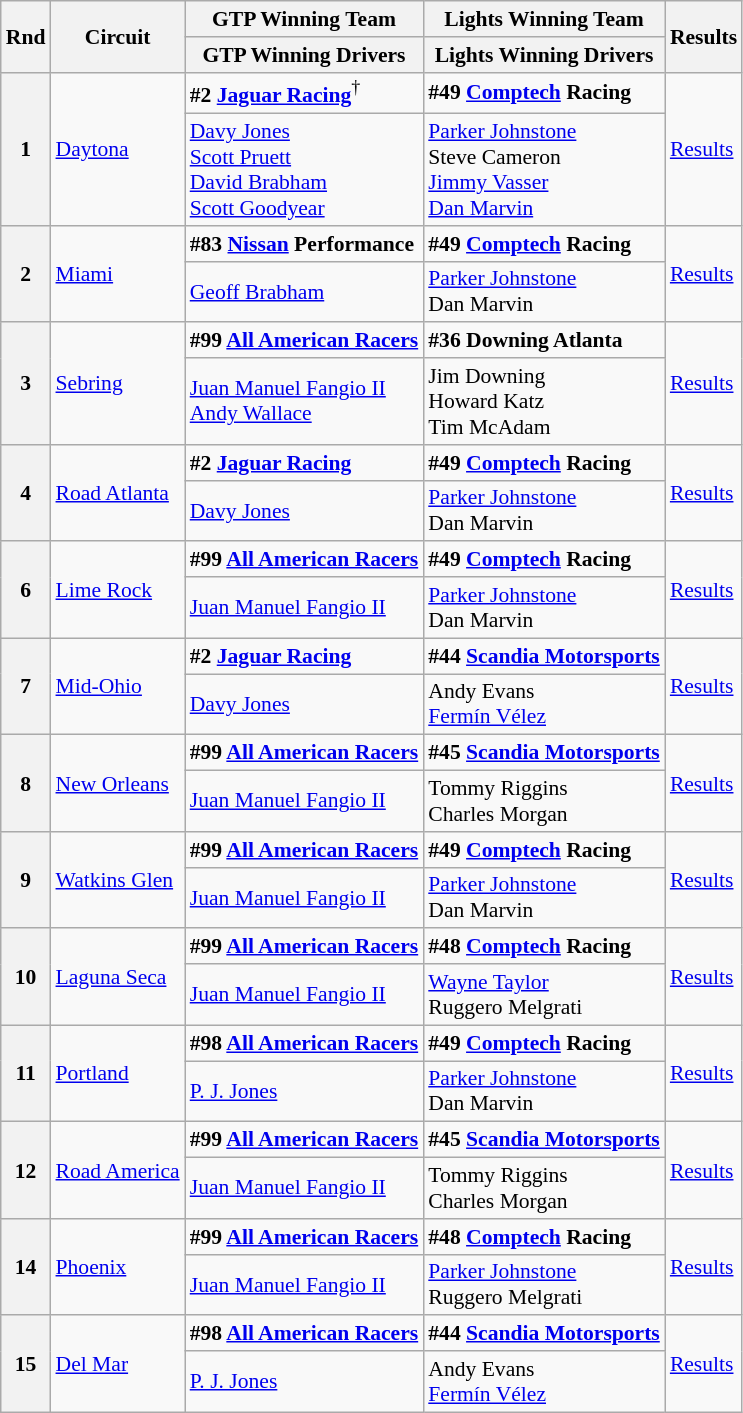<table class="wikitable" style="font-size: 90%;">
<tr>
<th rowspan=2>Rnd</th>
<th rowspan=2>Circuit</th>
<th>GTP Winning Team</th>
<th>Lights Winning Team</th>
<th rowspan=2>Results</th>
</tr>
<tr>
<th>GTP Winning Drivers</th>
<th>Lights Winning Drivers</th>
</tr>
<tr>
<th rowspan=2>1</th>
<td rowspan=2><a href='#'>Daytona</a></td>
<td><strong> #2 <a href='#'>Jaguar Racing</a></strong><sup>†</sup></td>
<td><strong> #49 <a href='#'>Comptech</a> Racing</strong></td>
<td rowspan=2><a href='#'>Results</a></td>
</tr>
<tr>
<td> <a href='#'>Davy Jones</a><br> <a href='#'>Scott Pruett</a><br> <a href='#'>David Brabham</a><br> <a href='#'>Scott Goodyear</a></td>
<td> <a href='#'>Parker Johnstone</a><br> Steve Cameron<br> <a href='#'>Jimmy Vasser</a><br> <a href='#'>Dan Marvin</a></td>
</tr>
<tr>
<th rowspan=2>2</th>
<td rowspan=2><a href='#'>Miami</a></td>
<td><strong> #83 <a href='#'>Nissan</a> Performance</strong></td>
<td><strong> #49 <a href='#'>Comptech</a> Racing</strong></td>
<td rowspan=2><a href='#'>Results</a></td>
</tr>
<tr>
<td> <a href='#'>Geoff Brabham</a></td>
<td> <a href='#'>Parker Johnstone</a><br> Dan Marvin</td>
</tr>
<tr>
<th rowspan=2>3</th>
<td rowspan=2><a href='#'>Sebring</a></td>
<td><strong> #99 <a href='#'>All American Racers</a></strong></td>
<td><strong> #36 Downing Atlanta</strong></td>
<td rowspan=2><a href='#'>Results</a></td>
</tr>
<tr>
<td> <a href='#'>Juan Manuel Fangio II</a><br> <a href='#'>Andy Wallace</a></td>
<td> Jim Downing<br> Howard Katz<br> Tim McAdam</td>
</tr>
<tr>
<th rowspan=2>4</th>
<td rowspan=2><a href='#'>Road Atlanta</a></td>
<td><strong> #2 <a href='#'>Jaguar Racing</a></strong></td>
<td><strong> #49 <a href='#'>Comptech</a> Racing</strong></td>
<td rowspan=2><a href='#'>Results</a></td>
</tr>
<tr>
<td> <a href='#'>Davy Jones</a></td>
<td> <a href='#'>Parker Johnstone</a><br> Dan Marvin</td>
</tr>
<tr>
<th rowspan=2>6</th>
<td rowspan=2><a href='#'>Lime Rock</a></td>
<td><strong> #99 <a href='#'>All American Racers</a></strong></td>
<td><strong> #49 <a href='#'>Comptech</a> Racing</strong></td>
<td rowspan=2><a href='#'>Results</a></td>
</tr>
<tr>
<td> <a href='#'>Juan Manuel Fangio II</a></td>
<td> <a href='#'>Parker Johnstone</a><br> Dan Marvin</td>
</tr>
<tr>
<th rowspan=2>7</th>
<td rowspan=2><a href='#'>Mid-Ohio</a></td>
<td><strong> #2 <a href='#'>Jaguar Racing</a></strong></td>
<td><strong> #44 <a href='#'>Scandia Motorsports</a></strong></td>
<td rowspan=2><a href='#'>Results</a></td>
</tr>
<tr>
<td> <a href='#'>Davy Jones</a></td>
<td> Andy Evans<br> <a href='#'>Fermín Vélez</a></td>
</tr>
<tr>
<th rowspan=2>8</th>
<td rowspan=2><a href='#'>New Orleans</a></td>
<td><strong> #99 <a href='#'>All American Racers</a></strong></td>
<td><strong> #45 <a href='#'>Scandia Motorsports</a></strong></td>
<td rowspan=2><a href='#'>Results</a></td>
</tr>
<tr>
<td> <a href='#'>Juan Manuel Fangio II</a></td>
<td> Tommy Riggins<br> Charles Morgan</td>
</tr>
<tr>
<th rowspan=2>9</th>
<td rowspan=2><a href='#'>Watkins Glen</a></td>
<td><strong> #99 <a href='#'>All American Racers</a></strong></td>
<td><strong> #49 <a href='#'>Comptech</a> Racing</strong></td>
<td rowspan=2><a href='#'>Results</a></td>
</tr>
<tr>
<td> <a href='#'>Juan Manuel Fangio II</a></td>
<td> <a href='#'>Parker Johnstone</a><br> Dan Marvin</td>
</tr>
<tr>
<th rowspan=2>10</th>
<td rowspan=2><a href='#'>Laguna Seca</a></td>
<td><strong> #99 <a href='#'>All American Racers</a></strong></td>
<td><strong> #48 <a href='#'>Comptech</a> Racing</strong></td>
<td rowspan=2><a href='#'>Results</a></td>
</tr>
<tr>
<td> <a href='#'>Juan Manuel Fangio II</a></td>
<td> <a href='#'>Wayne Taylor</a><br> Ruggero Melgrati</td>
</tr>
<tr>
<th rowspan=2>11</th>
<td rowspan=2><a href='#'>Portland</a></td>
<td><strong> #98 <a href='#'>All American Racers</a></strong></td>
<td><strong> #49 <a href='#'>Comptech</a> Racing</strong></td>
<td rowspan=2><a href='#'>Results</a></td>
</tr>
<tr>
<td> <a href='#'>P. J. Jones</a></td>
<td> <a href='#'>Parker Johnstone</a><br> Dan Marvin</td>
</tr>
<tr>
<th rowspan=2>12</th>
<td rowspan=2><a href='#'>Road America</a></td>
<td><strong> #99 <a href='#'>All American Racers</a></strong></td>
<td><strong> #45 <a href='#'>Scandia Motorsports</a></strong></td>
<td rowspan=2><a href='#'>Results</a></td>
</tr>
<tr>
<td> <a href='#'>Juan Manuel Fangio II</a></td>
<td> Tommy Riggins<br> Charles Morgan</td>
</tr>
<tr>
<th rowspan=2>14</th>
<td rowspan=2><a href='#'>Phoenix</a></td>
<td><strong> #99 <a href='#'>All American Racers</a></strong></td>
<td><strong> #48 <a href='#'>Comptech</a> Racing</strong></td>
<td rowspan=2><a href='#'>Results</a></td>
</tr>
<tr>
<td> <a href='#'>Juan Manuel Fangio II</a></td>
<td> <a href='#'>Parker Johnstone</a><br> Ruggero Melgrati</td>
</tr>
<tr>
<th rowspan=2>15</th>
<td rowspan=2><a href='#'>Del Mar</a></td>
<td><strong> #98 <a href='#'>All American Racers</a></strong></td>
<td><strong> #44 <a href='#'>Scandia Motorsports</a></strong></td>
<td rowspan=2><a href='#'>Results</a></td>
</tr>
<tr>
<td> <a href='#'>P. J. Jones</a></td>
<td> Andy Evans<br> <a href='#'>Fermín Vélez</a></td>
</tr>
</table>
